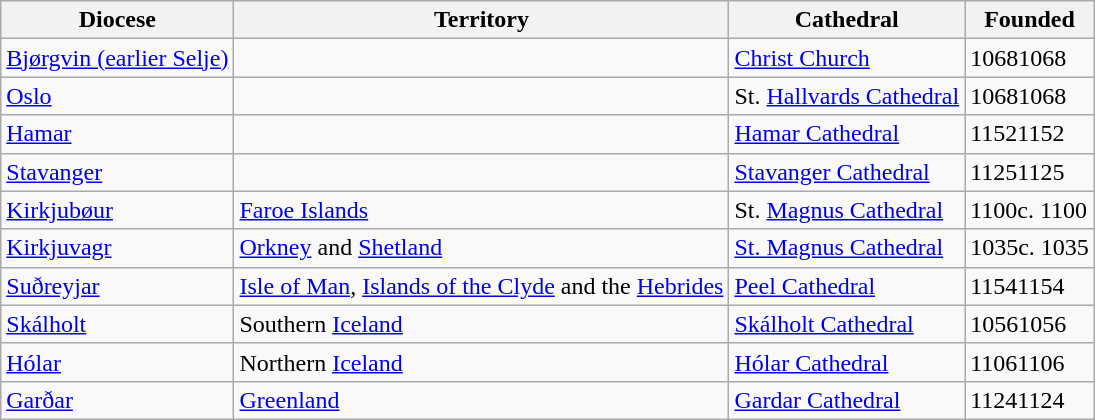<table class="wikitable sortable">
<tr>
<th>Diocese</th>
<th class="unsortable">Territory</th>
<th>Cathedral</th>
<th>Founded</th>
</tr>
<tr>
<td><a href='#'>Bjørgvin (earlier Selje)</a></td>
<td></td>
<td><a href='#'>Christ Church</a></td>
<td><span>1068</span>1068</td>
</tr>
<tr>
<td><a href='#'>Oslo</a></td>
<td></td>
<td>St. <a href='#'>Hallvards Cathedral</a></td>
<td><span>1068</span>1068</td>
</tr>
<tr>
<td><a href='#'>Hamar</a></td>
<td></td>
<td><a href='#'>Hamar Cathedral</a></td>
<td><span>1152</span>1152</td>
</tr>
<tr>
<td><a href='#'>Stavanger</a></td>
<td></td>
<td><a href='#'>Stavanger Cathedral</a></td>
<td><span>1125</span>1125</td>
</tr>
<tr>
<td><a href='#'>Kirkjubøur</a></td>
<td><a href='#'>Faroe Islands</a></td>
<td>St. <a href='#'>Magnus Cathedral</a></td>
<td><span>1100</span>c. 1100</td>
</tr>
<tr>
<td><a href='#'>Kirkjuvagr</a></td>
<td><a href='#'>Orkney</a> and <a href='#'>Shetland</a></td>
<td><a href='#'>St. Magnus Cathedral</a></td>
<td><span>1035</span>c. 1035</td>
</tr>
<tr>
<td><a href='#'>Suðreyjar</a></td>
<td><a href='#'>Isle of Man</a>, <a href='#'>Islands of the Clyde</a> and the <a href='#'>Hebrides</a></td>
<td><a href='#'>Peel Cathedral</a></td>
<td><span>1154</span>1154</td>
</tr>
<tr>
<td><a href='#'>Skálholt</a></td>
<td>Southern <a href='#'>Iceland</a></td>
<td><a href='#'>Skálholt Cathedral</a></td>
<td><span>1056</span>1056</td>
</tr>
<tr>
<td><a href='#'>Hólar</a></td>
<td>Northern <a href='#'>Iceland</a></td>
<td><a href='#'>Hólar Cathedral</a></td>
<td><span>1106</span>1106</td>
</tr>
<tr>
<td><a href='#'>Garðar</a></td>
<td><a href='#'>Greenland</a></td>
<td><a href='#'>Gardar Cathedral</a></td>
<td><span>1124</span>1124</td>
</tr>
</table>
